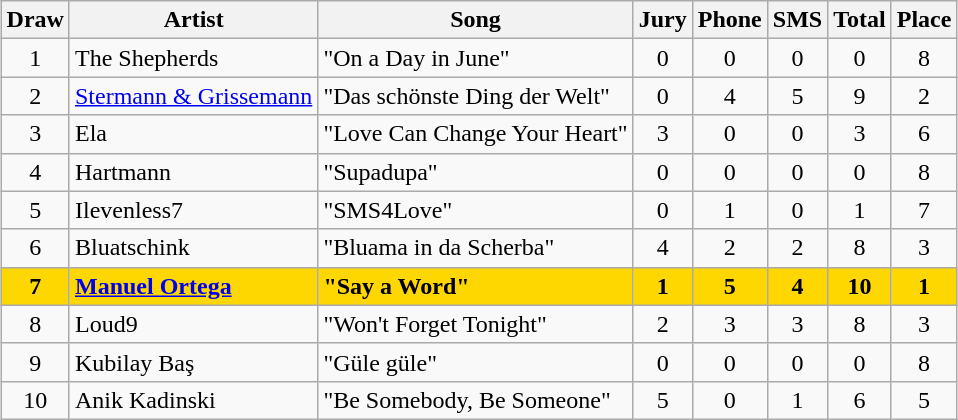<table class="sortable wikitable" style="margin: 1em auto 1em auto; text-align:center">
<tr>
<th>Draw</th>
<th>Artist</th>
<th>Song</th>
<th>Jury</th>
<th>Phone</th>
<th>SMS</th>
<th>Total</th>
<th>Place</th>
</tr>
<tr>
<td>1</td>
<td align="left">The Shepherds</td>
<td align="left">"On a Day in June"</td>
<td>0</td>
<td>0</td>
<td>0</td>
<td>0</td>
<td>8</td>
</tr>
<tr>
<td>2</td>
<td align="left"><a href='#'>Stermann & Grissemann</a></td>
<td align="left">"Das schönste Ding der Welt"</td>
<td>0</td>
<td>4</td>
<td>5</td>
<td>9</td>
<td>2</td>
</tr>
<tr>
<td>3</td>
<td align="left">Ela</td>
<td align="left">"Love Can Change Your Heart"</td>
<td>3</td>
<td>0</td>
<td>0</td>
<td>3</td>
<td>6</td>
</tr>
<tr>
<td>4</td>
<td align="left">Hartmann</td>
<td align="left">"Supadupa"</td>
<td>0</td>
<td>0</td>
<td>0</td>
<td>0</td>
<td>8</td>
</tr>
<tr>
<td>5</td>
<td align="left">Ilevenless7</td>
<td align="left">"SMS4Love"</td>
<td>0</td>
<td>1</td>
<td>0</td>
<td>1</td>
<td>7</td>
</tr>
<tr>
<td>6</td>
<td align="left">Bluatschink</td>
<td align="left">"Bluama in da Scherba"</td>
<td>4</td>
<td>2</td>
<td>2</td>
<td>8</td>
<td>3</td>
</tr>
<tr style="font-weight:bold; background:gold;">
<td>7</td>
<td align="left"><a href='#'>Manuel Ortega</a></td>
<td align="left">"Say a Word"</td>
<td>1</td>
<td>5</td>
<td>4</td>
<td>10</td>
<td>1</td>
</tr>
<tr>
<td>8</td>
<td align="left">Loud9</td>
<td align="left">"Won't Forget Tonight"</td>
<td>2</td>
<td>3</td>
<td>3</td>
<td>8</td>
<td>3</td>
</tr>
<tr>
<td>9</td>
<td align="left">Kubilay Baş</td>
<td align="left">"Güle güle"</td>
<td>0</td>
<td>0</td>
<td>0</td>
<td>0</td>
<td>8</td>
</tr>
<tr>
<td>10</td>
<td align="left">Anik Kadinski</td>
<td align="left">"Be Somebody, Be Someone"</td>
<td>5</td>
<td>0</td>
<td>1</td>
<td>6</td>
<td>5</td>
</tr>
</table>
